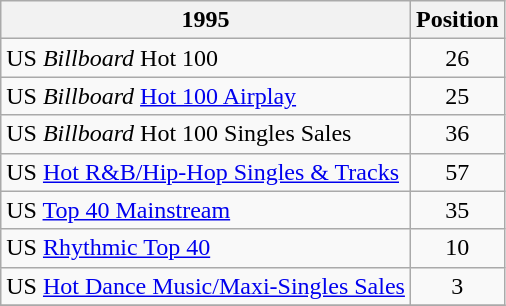<table class="wikitable sortable">
<tr>
<th align="left">1995</th>
<th align="center">Position</th>
</tr>
<tr>
<td>US <em>Billboard</em> Hot 100</td>
<td align="center">26</td>
</tr>
<tr>
<td>US <em>Billboard</em> <a href='#'>Hot 100 Airplay</a></td>
<td align="center">25</td>
</tr>
<tr>
<td>US <em>Billboard</em> Hot 100 Singles Sales</td>
<td align="center">36</td>
</tr>
<tr>
<td>US <a href='#'>Hot R&B/Hip-Hop Singles & Tracks</a></td>
<td align="center">57</td>
</tr>
<tr>
<td>US <a href='#'>Top 40 Mainstream</a></td>
<td align="center">35</td>
</tr>
<tr>
<td>US <a href='#'>Rhythmic Top 40</a></td>
<td align="center">10</td>
</tr>
<tr>
<td>US <a href='#'>Hot Dance Music/Maxi-Singles Sales</a></td>
<td align="center">3</td>
</tr>
<tr>
</tr>
</table>
